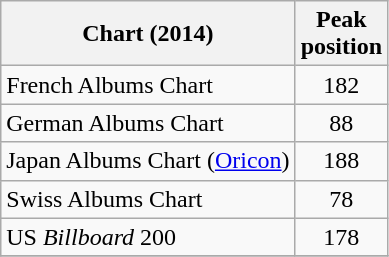<table class="wikitable sortable">
<tr>
<th>Chart (2014)</th>
<th>Peak<br>position</th>
</tr>
<tr>
<td>French Albums Chart</td>
<td align="center">182</td>
</tr>
<tr>
<td>German Albums Chart</td>
<td align="center">88</td>
</tr>
<tr>
<td>Japan Albums Chart (<a href='#'>Oricon</a>)</td>
<td align="center">188</td>
</tr>
<tr>
<td>Swiss Albums Chart</td>
<td align="center">78</td>
</tr>
<tr>
<td>US <em>Billboard</em> 200</td>
<td align="center">178</td>
</tr>
<tr>
</tr>
</table>
